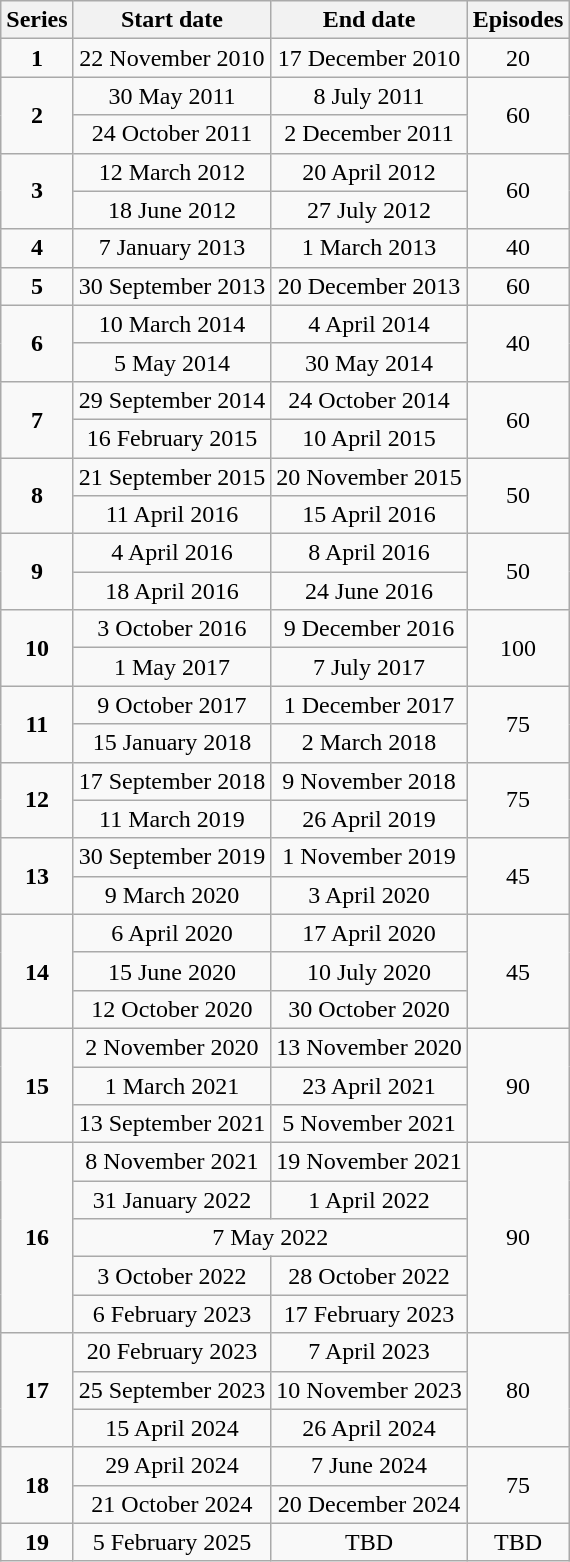<table class="wikitable" style="text-align:center;">
<tr>
<th>Series</th>
<th>Start date</th>
<th>End date</th>
<th>Episodes</th>
</tr>
<tr>
<td><strong>1</strong></td>
<td>22 November 2010</td>
<td>17 December 2010</td>
<td>20</td>
</tr>
<tr>
<td rowspan="2"><strong>2</strong></td>
<td>30 May 2011</td>
<td>8 July 2011</td>
<td rowspan="2">60</td>
</tr>
<tr>
<td>24 October 2011</td>
<td>2 December 2011</td>
</tr>
<tr>
<td rowspan="2"><strong>3</strong></td>
<td>12 March 2012</td>
<td>20 April 2012</td>
<td rowspan="2">60</td>
</tr>
<tr>
<td>18 June 2012</td>
<td>27 July 2012</td>
</tr>
<tr>
<td><strong>4</strong></td>
<td>7 January 2013</td>
<td>1 March 2013</td>
<td>40</td>
</tr>
<tr>
<td><strong>5</strong></td>
<td>30 September 2013</td>
<td>20 December 2013</td>
<td>60</td>
</tr>
<tr>
<td rowspan="2"><strong>6</strong></td>
<td>10 March 2014</td>
<td>4 April 2014</td>
<td rowspan="2">40</td>
</tr>
<tr>
<td>5 May 2014</td>
<td>30 May 2014</td>
</tr>
<tr>
<td rowspan="2"><strong>7</strong></td>
<td>29 September 2014</td>
<td>24 October 2014</td>
<td rowspan="2">60</td>
</tr>
<tr>
<td>16 February 2015</td>
<td>10 April 2015</td>
</tr>
<tr>
<td rowspan="2"><strong>8</strong></td>
<td>21 September 2015</td>
<td>20 November 2015</td>
<td rowspan="2">50</td>
</tr>
<tr>
<td>11 April 2016</td>
<td>15 April 2016</td>
</tr>
<tr>
<td rowspan="2"><strong>9</strong></td>
<td>4 April 2016</td>
<td>8 April 2016</td>
<td rowspan="2">50</td>
</tr>
<tr>
<td>18 April 2016</td>
<td>24 June 2016</td>
</tr>
<tr>
<td rowspan="2"><strong>10</strong></td>
<td>3 October 2016</td>
<td>9 December 2016</td>
<td rowspan="2">100</td>
</tr>
<tr>
<td>1 May 2017</td>
<td>7 July 2017</td>
</tr>
<tr>
<td rowspan="2"><strong>11</strong></td>
<td>9 October 2017</td>
<td>1 December 2017</td>
<td rowspan="2">75</td>
</tr>
<tr>
<td>15 January 2018</td>
<td>2 March 2018</td>
</tr>
<tr>
<td rowspan="2"><strong>12</strong></td>
<td>17 September 2018</td>
<td>9 November 2018</td>
<td rowspan="2">75</td>
</tr>
<tr>
<td>11 March 2019</td>
<td>26 April 2019</td>
</tr>
<tr>
<td rowspan="2"><strong>13</strong></td>
<td>30 September 2019</td>
<td>1 November 2019</td>
<td rowspan="2">45</td>
</tr>
<tr>
<td>9 March 2020</td>
<td>3 April 2020</td>
</tr>
<tr>
<td rowspan="3"><strong>14</strong></td>
<td>6 April 2020</td>
<td>17 April 2020</td>
<td rowspan="3">45</td>
</tr>
<tr>
<td>15 June 2020</td>
<td>10 July 2020</td>
</tr>
<tr>
<td>12 October 2020</td>
<td>30 October 2020</td>
</tr>
<tr>
<td rowspan="3"><strong>15</strong></td>
<td>2 November 2020</td>
<td>13 November 2020</td>
<td rowspan="3">90</td>
</tr>
<tr>
<td>1 March 2021</td>
<td>23 April 2021</td>
</tr>
<tr>
<td>13 September 2021</td>
<td>5 November 2021</td>
</tr>
<tr>
<td rowspan="5"><strong>16</strong></td>
<td>8 November 2021</td>
<td>19 November 2021</td>
<td rowspan="5">90</td>
</tr>
<tr>
<td>31 January 2022</td>
<td>1 April 2022</td>
</tr>
<tr>
<td colspan="2">7 May 2022</td>
</tr>
<tr>
<td>3 October 2022</td>
<td>28 October 2022</td>
</tr>
<tr>
<td>6 February 2023</td>
<td>17 February 2023</td>
</tr>
<tr>
<td rowspan="3"><strong>17</strong></td>
<td>20 February 2023</td>
<td>7 April 2023</td>
<td rowspan="3">80</td>
</tr>
<tr>
<td>25 September 2023</td>
<td>10 November 2023</td>
</tr>
<tr>
<td>15 April 2024</td>
<td>26 April 2024</td>
</tr>
<tr>
<td rowspan="2"><strong>18</strong></td>
<td>29 April 2024</td>
<td>7 June 2024</td>
<td rowspan="2">75</td>
</tr>
<tr>
<td>21 October 2024</td>
<td>20 December 2024</td>
</tr>
<tr>
<td><strong>19</strong></td>
<td>5 February 2025</td>
<td>TBD</td>
<td>TBD</td>
</tr>
</table>
